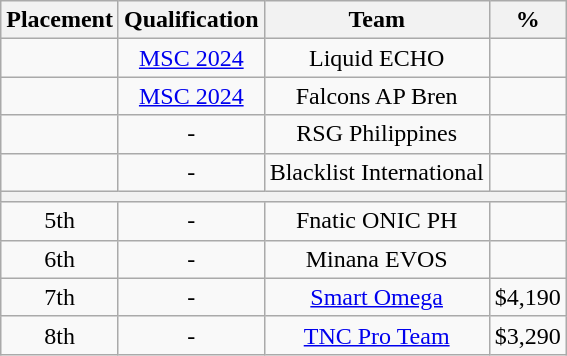<table class="wikitable" style="text-align:center;">
<tr>
<th>Placement</th>
<th>Qualification</th>
<th>Team</th>
<th>%</th>
</tr>
<tr>
<td></td>
<td><a href='#'>MSC 2024</a></td>
<td>Liquid ECHO</td>
<td></td>
</tr>
<tr>
<td></td>
<td><a href='#'>MSC 2024</a></td>
<td>Falcons AP Bren</td>
<td></td>
</tr>
<tr>
<td></td>
<td>-</td>
<td>RSG Philippines</td>
<td></td>
</tr>
<tr>
<td></td>
<td>-</td>
<td>Blacklist International</td>
<td></td>
</tr>
<tr>
<th colspan="4"></th>
</tr>
<tr>
<td>5th</td>
<td>-</td>
<td>Fnatic ONIC PH</td>
<td></td>
</tr>
<tr>
<td>6th</td>
<td>-</td>
<td>Minana EVOS</td>
<td></td>
</tr>
<tr>
<td>7th</td>
<td>-</td>
<td><a href='#'>Smart Omega</a></td>
<td style="text-align:right;">$4,190</td>
</tr>
<tr>
<td>8th</td>
<td>-</td>
<td><a href='#'>TNC Pro Team</a></td>
<td style="text-align:right;">$3,290</td>
</tr>
</table>
